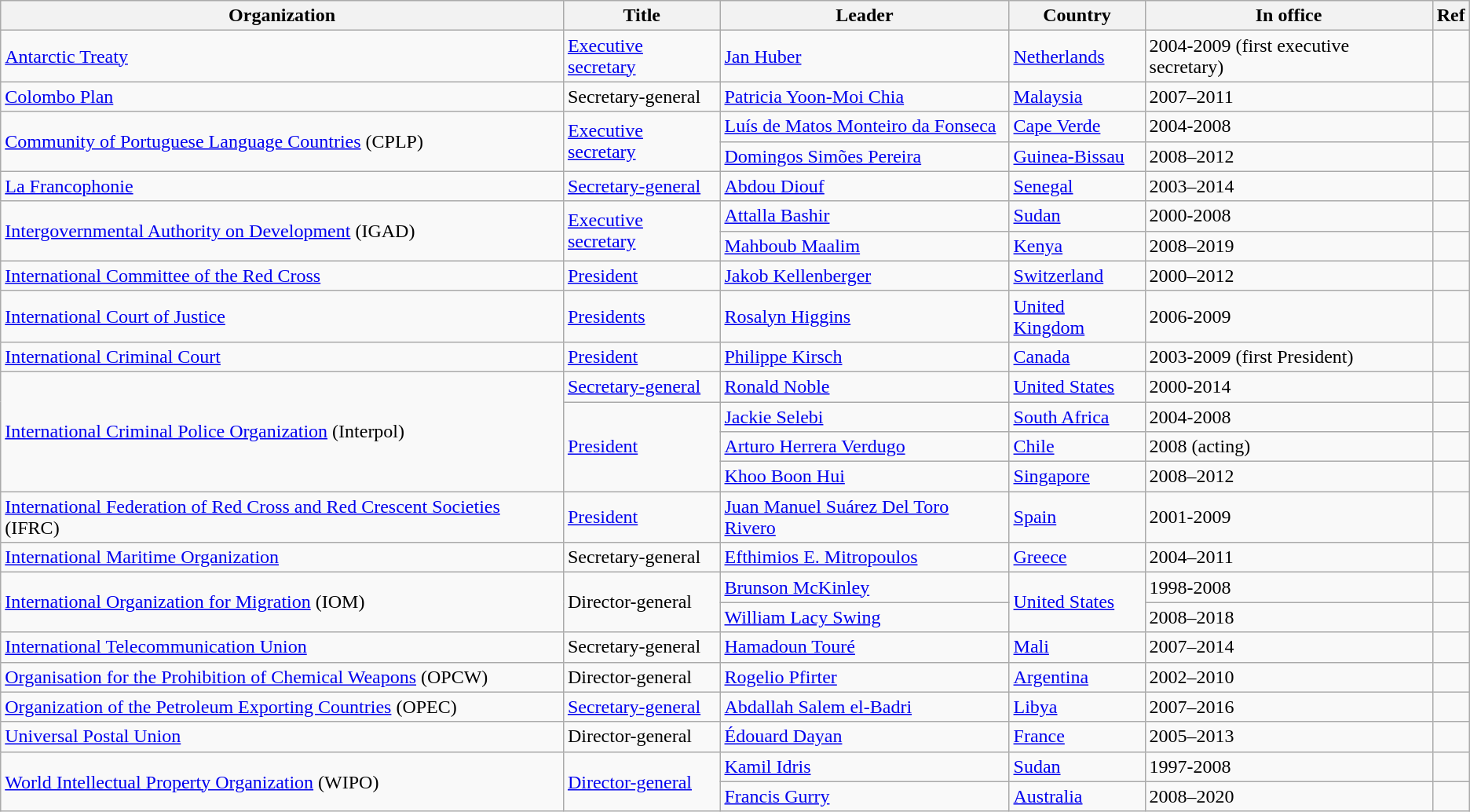<table class="wikitable unsortable">
<tr>
<th>Organization</th>
<th>Title</th>
<th>Leader</th>
<th>Country</th>
<th>In office</th>
<th>Ref</th>
</tr>
<tr>
<td><a href='#'>Antarctic Treaty</a></td>
<td><a href='#'>Executive secretary</a></td>
<td><a href='#'>Jan Huber</a></td>
<td><a href='#'>Netherlands</a></td>
<td>2004-2009 (first executive secretary)</td>
<td></td>
</tr>
<tr>
<td><a href='#'>Colombo Plan</a></td>
<td>Secretary-general</td>
<td><a href='#'>Patricia Yoon-Moi Chia</a></td>
<td><a href='#'>Malaysia</a></td>
<td>2007–2011</td>
<td></td>
</tr>
<tr>
<td rowspan="2"><a href='#'>Community of Portuguese Language Countries</a> (CPLP)</td>
<td rowspan="2"><a href='#'>Executive secretary</a></td>
<td><a href='#'>Luís de Matos Monteiro da Fonseca</a></td>
<td><a href='#'>Cape Verde</a></td>
<td>2004-2008</td>
<td></td>
</tr>
<tr>
<td><a href='#'>Domingos Simões Pereira</a></td>
<td><a href='#'>Guinea-Bissau</a></td>
<td>2008–2012</td>
<td></td>
</tr>
<tr>
<td><a href='#'>La Francophonie</a></td>
<td><a href='#'>Secretary-general</a></td>
<td><a href='#'>Abdou Diouf</a></td>
<td><a href='#'>Senegal</a></td>
<td>2003–2014</td>
<td></td>
</tr>
<tr>
<td rowspan="2"><a href='#'>Intergovernmental Authority on Development</a> (IGAD)</td>
<td rowspan="2"><a href='#'>Executive secretary</a></td>
<td><a href='#'>Attalla Bashir</a></td>
<td><a href='#'>Sudan</a></td>
<td>2000-2008</td>
<td></td>
</tr>
<tr>
<td><a href='#'>Mahboub Maalim</a></td>
<td><a href='#'>Kenya</a></td>
<td>2008–2019</td>
<td></td>
</tr>
<tr>
<td><a href='#'>International Committee of the Red Cross</a></td>
<td><a href='#'>President</a></td>
<td><a href='#'>Jakob Kellenberger</a></td>
<td><a href='#'>Switzerland</a></td>
<td>2000–2012</td>
<td></td>
</tr>
<tr>
<td><a href='#'>International Court of Justice</a></td>
<td><a href='#'>Presidents</a></td>
<td><a href='#'>Rosalyn Higgins</a></td>
<td><a href='#'>United Kingdom</a></td>
<td>2006-2009</td>
<td></td>
</tr>
<tr>
<td><a href='#'>International Criminal Court</a></td>
<td><a href='#'>President</a></td>
<td><a href='#'>Philippe Kirsch</a></td>
<td><a href='#'>Canada</a></td>
<td>2003-2009 (first President)</td>
<td></td>
</tr>
<tr>
<td rowspan="4"><a href='#'>International Criminal Police Organization</a> (Interpol)</td>
<td><a href='#'>Secretary-general</a></td>
<td><a href='#'>Ronald Noble</a></td>
<td><a href='#'>United States</a></td>
<td>2000-2014</td>
<td></td>
</tr>
<tr>
<td rowspan="3"><a href='#'>President</a></td>
<td><a href='#'>Jackie Selebi</a></td>
<td><a href='#'>South Africa</a></td>
<td>2004-2008</td>
<td></td>
</tr>
<tr>
<td><a href='#'>Arturo Herrera Verdugo</a></td>
<td><a href='#'>Chile</a></td>
<td>2008 (acting)</td>
<td></td>
</tr>
<tr>
<td><a href='#'>Khoo Boon Hui</a></td>
<td><a href='#'>Singapore</a></td>
<td>2008–2012</td>
<td></td>
</tr>
<tr>
<td><a href='#'>International Federation of Red Cross and Red Crescent Societies</a> (IFRC)</td>
<td><a href='#'>President</a></td>
<td><a href='#'>Juan Manuel Suárez Del Toro Rivero</a></td>
<td><a href='#'>Spain</a></td>
<td>2001-2009</td>
<td></td>
</tr>
<tr>
<td><a href='#'>International Maritime Organization</a></td>
<td>Secretary-general</td>
<td><a href='#'>Efthimios E. Mitropoulos</a></td>
<td><a href='#'>Greece</a></td>
<td>2004–2011</td>
<td></td>
</tr>
<tr>
<td rowspan="2"><a href='#'>International Organization for Migration</a> (IOM)</td>
<td rowspan="2">Director-general</td>
<td><a href='#'>Brunson McKinley</a></td>
<td rowspan="2"><a href='#'>United States</a></td>
<td>1998-2008</td>
<td></td>
</tr>
<tr>
<td><a href='#'>William Lacy Swing</a></td>
<td>2008–2018</td>
<td></td>
</tr>
<tr>
<td><a href='#'>International Telecommunication Union</a></td>
<td>Secretary-general</td>
<td><a href='#'>Hamadoun Touré</a></td>
<td><a href='#'>Mali</a></td>
<td>2007–2014</td>
<td></td>
</tr>
<tr>
<td><a href='#'>Organisation for the Prohibition of Chemical Weapons</a> (OPCW)</td>
<td>Director-general</td>
<td><a href='#'>Rogelio Pfirter</a></td>
<td><a href='#'>Argentina</a></td>
<td>2002–2010</td>
<td></td>
</tr>
<tr>
<td><a href='#'>Organization of the Petroleum Exporting Countries</a> (OPEC)</td>
<td><a href='#'>Secretary-general</a></td>
<td><a href='#'>Abdallah Salem el-Badri</a></td>
<td><a href='#'>Libya</a></td>
<td>2007–2016</td>
<td></td>
</tr>
<tr>
<td><a href='#'>Universal Postal Union</a></td>
<td>Director-general</td>
<td><a href='#'>Édouard Dayan</a></td>
<td><a href='#'>France</a></td>
<td>2005–2013</td>
<td></td>
</tr>
<tr>
<td rowspan="2"><a href='#'>World Intellectual Property Organization</a> (WIPO)</td>
<td rowspan="2"><a href='#'>Director-general</a></td>
<td><a href='#'>Kamil Idris</a></td>
<td><a href='#'>Sudan</a></td>
<td>1997-2008</td>
<td></td>
</tr>
<tr>
<td><a href='#'>Francis Gurry</a></td>
<td><a href='#'>Australia</a></td>
<td>2008–2020</td>
<td></td>
</tr>
</table>
